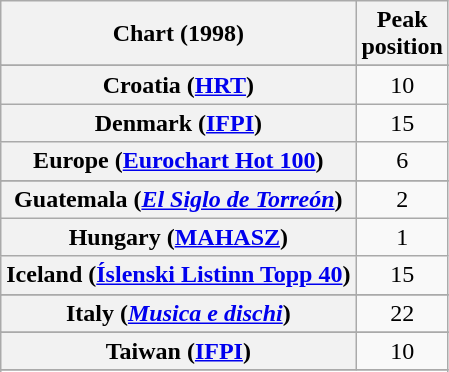<table class="wikitable sortable plainrowheaders" style="text-align:center">
<tr>
<th scope="col">Chart (1998)</th>
<th scope="col">Peak<br>position</th>
</tr>
<tr>
</tr>
<tr>
</tr>
<tr>
</tr>
<tr>
</tr>
<tr>
</tr>
<tr>
</tr>
<tr>
<th scope="row">Croatia (<a href='#'>HRT</a>)</th>
<td align="center">10</td>
</tr>
<tr>
<th scope="row">Denmark (<a href='#'>IFPI</a>)</th>
<td>15</td>
</tr>
<tr>
<th scope="row">Europe (<a href='#'>Eurochart Hot 100</a>)</th>
<td>6</td>
</tr>
<tr>
</tr>
<tr>
</tr>
<tr>
</tr>
<tr>
<th scope="row">Guatemala (<em><a href='#'>El Siglo de Torreón</a></em>)</th>
<td>2</td>
</tr>
<tr>
<th scope="row">Hungary (<a href='#'>MAHASZ</a>)</th>
<td>1</td>
</tr>
<tr>
<th scope="row">Iceland (<a href='#'>Íslenski Listinn Topp 40</a>)</th>
<td>15</td>
</tr>
<tr>
</tr>
<tr>
<th scope="row">Italy (<em><a href='#'>Musica e dischi</a></em>)</th>
<td>22</td>
</tr>
<tr>
</tr>
<tr>
</tr>
<tr>
</tr>
<tr>
</tr>
<tr>
</tr>
<tr>
</tr>
<tr>
<th scope="row">Taiwan (<a href='#'>IFPI</a>)</th>
<td>10</td>
</tr>
<tr>
</tr>
<tr>
</tr>
<tr>
</tr>
<tr>
</tr>
<tr>
</tr>
</table>
